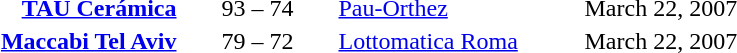<table style="text-align:center">
<tr>
<th width=160></th>
<th width=100></th>
<th width=160></th>
<th width=200></th>
</tr>
<tr>
<td align=right><strong><a href='#'>TAU Cerámica</a></strong> </td>
<td>93 – 74</td>
<td align=left> <a href='#'>Pau-Orthez</a></td>
<td align=left>March 22, 2007</td>
</tr>
<tr>
<td align=right><strong><a href='#'>Maccabi Tel Aviv</a></strong> </td>
<td>79 – 72</td>
<td align=left> <a href='#'>Lottomatica Roma</a></td>
<td align=left>March 22, 2007</td>
</tr>
</table>
